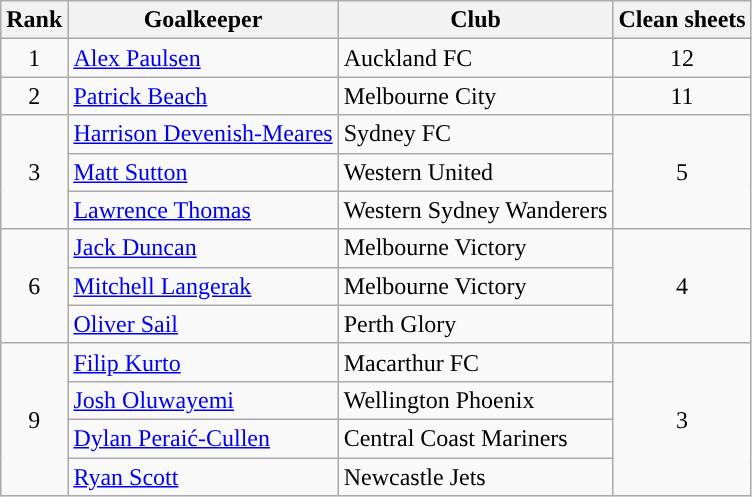<table class="wikitable sortable" style="text-align:center;">
<tr>
<th>Rank</th>
<th>Goalkeeper</th>
<th>Club</th>
<th>Clean sheets</th>
</tr>
<tr>
<td>1</td>
<td align=left data-sort-value="Paulsen, Alex"> <a href='#'>Alex Paulsen</a></td>
<td align=left>Auckland FC</td>
<td>12</td>
</tr>
<tr>
<td>2</td>
<td align=left data-sort-value="Beach, Patrick"> <a href='#'>Patrick Beach</a></td>
<td align=left>Melbourne City</td>
<td>11</td>
</tr>
<tr>
<td rowspan=3>3</td>
<td align=left data-sort-value="Devenish-Meares, Harrison"> <a href='#'>Harrison Devenish-Meares</a></td>
<td align=left>Sydney FC</td>
<td rowspan=3>5</td>
</tr>
<tr>
<td align=left data-sort-value="Sutton, Matt"> <a href='#'>Matt Sutton</a></td>
<td align="left">Western United</td>
</tr>
<tr>
<td align=left data-sort-value="Thomas, Lawrence"> <a href='#'>Lawrence Thomas</a></td>
<td align=left>Western Sydney Wanderers</td>
</tr>
<tr>
<td rowspan=3>6</td>
<td align=left data-sort-value="Duncan, Jack"> <a href='#'>Jack Duncan</a></td>
<td align=left>Melbourne Victory</td>
<td rowspan=3>4</td>
</tr>
<tr>
<td align=left data-sort-value="Langerak, Mitchell"> <a href='#'>Mitchell Langerak</a></td>
<td align=left>Melbourne Victory</td>
</tr>
<tr>
<td align=left data-sort-value="Sail, Oliver"> <a href='#'>Oliver Sail</a></td>
<td align=left>Perth Glory</td>
</tr>
<tr>
<td rowspan=4>9</td>
<td align=left data-sort-value="Kurto, Filip"> <a href='#'>Filip Kurto</a></td>
<td align=left>Macarthur FC</td>
<td rowspan=4>3</td>
</tr>
<tr>
<td align=left data-sort-value="Oluwayemi, Josh"> <a href='#'>Josh Oluwayemi</a></td>
<td align=left>Wellington Phoenix</td>
</tr>
<tr>
<td align=left data-sort-value="Peraić-Cullen, Dylan"> <a href='#'>Dylan Peraić-Cullen</a></td>
<td align=left>Central Coast Mariners</td>
</tr>
<tr>
<td align=left data-sort-value="Scott, Ryan"> <a href='#'>Ryan Scott</a></td>
<td align=left>Newcastle Jets</td>
</tr>
</table>
